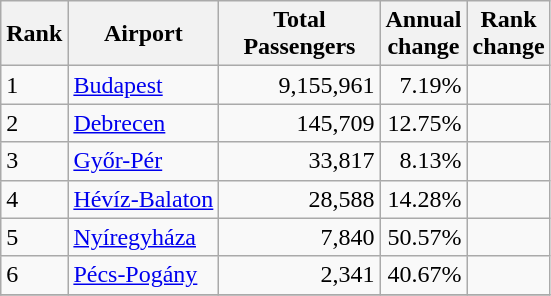<table class="wikitable">
<tr>
<th>Rank</th>
<th>Airport</th>
<th style="width:100px">Total<br>Passengers</th>
<th>Annual<br>change</th>
<th>Rank<br>change</th>
</tr>
<tr>
<td>1</td>
<td><a href='#'>Budapest</a></td>
<td align="right">9,155,961</td>
<td align="right"> 7.19%</td>
<td align="center"></td>
</tr>
<tr>
<td>2</td>
<td><a href='#'>Debrecen</a></td>
<td align="right">145,709</td>
<td align="right"> 12.75%</td>
<td align="center"></td>
</tr>
<tr>
<td>3</td>
<td><a href='#'>Győr-Pér</a></td>
<td align="right">33,817</td>
<td align="right"> 8.13%</td>
<td align="center"></td>
</tr>
<tr>
<td>4</td>
<td><a href='#'>Hévíz-Balaton</a></td>
<td align="right">28,588</td>
<td align="right"> 14.28%</td>
<td align="center"></td>
</tr>
<tr>
<td>5</td>
<td><a href='#'>Nyíregyháza</a></td>
<td align="right">7,840</td>
<td align="right"> 50.57%</td>
<td align="center"></td>
</tr>
<tr>
<td>6</td>
<td><a href='#'>Pécs-Pogány</a></td>
<td align="right">2,341</td>
<td align="right"> 40.67%</td>
<td align="center"></td>
</tr>
<tr>
</tr>
</table>
